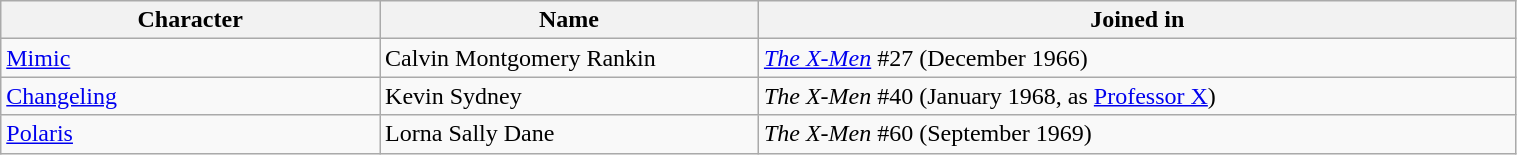<table class="wikitable sortable" style="width:80%;">
<tr>
<th style="width:20%;">Character</th>
<th style="width:20%;">Name</th>
<th style="width:40%;">Joined in</th>
</tr>
<tr>
<td><a href='#'>Mimic</a></td>
<td>Calvin Montgomery Rankin</td>
<td><em><a href='#'>The X-Men</a></em> #27 (December 1966)</td>
</tr>
<tr>
<td><a href='#'>Changeling</a></td>
<td>Kevin Sydney</td>
<td><em>The X-Men</em> #40 (January 1968,  as <a href='#'>Professor X</a>)</td>
</tr>
<tr>
<td><a href='#'>Polaris</a></td>
<td>Lorna Sally Dane</td>
<td><em>The X-Men</em> #60 (September 1969)</td>
</tr>
</table>
